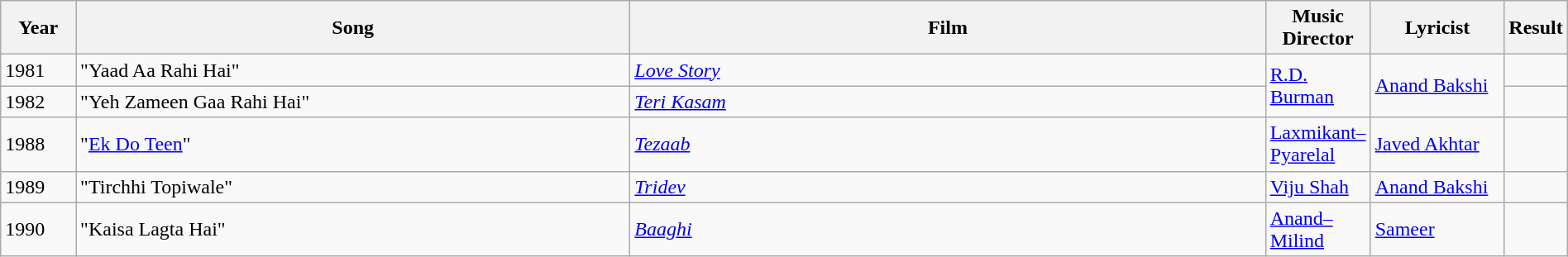<table class="wikitable plainrowheaders" width="100%" "textcolor:#000;">
<tr>
<th scope="col" width=5%>Year</th>
<th scope="col" width=39%>Song</th>
<th scope="col" width=45%>Film</th>
<th scope="col" width=2%>Music Director</th>
<th scope="col" width=39%>Lyricist</th>
<th scope="col" width=15%>Result</th>
</tr>
<tr>
<td>1981</td>
<td>"Yaad Aa Rahi Hai"</td>
<td><em><a href='#'>Love Story</a></em></td>
<td rowspan="2"><a href='#'>R.D. Burman</a></td>
<td rowspan="2"><a href='#'>Anand Bakshi</a></td>
<td></td>
</tr>
<tr>
<td>1982</td>
<td>"Yeh Zameen Gaa Rahi Hai"</td>
<td><em><a href='#'>Teri Kasam</a></em></td>
<td></td>
</tr>
<tr>
<td>1988</td>
<td>"<a href='#'>Ek Do Teen</a>"</td>
<td><em><a href='#'>Tezaab</a></em></td>
<td><a href='#'>Laxmikant–Pyarelal</a></td>
<td><a href='#'>Javed Akhtar</a></td>
<td></td>
</tr>
<tr>
<td>1989</td>
<td>"Tirchhi Topiwale"</td>
<td><em><a href='#'>Tridev</a></em></td>
<td><a href='#'>Viju Shah</a></td>
<td><a href='#'>Anand Bakshi</a></td>
<td></td>
</tr>
<tr>
<td>1990</td>
<td>"Kaisa Lagta Hai"</td>
<td><em><a href='#'>Baaghi</a></em></td>
<td><a href='#'>Anand–Milind</a></td>
<td><a href='#'>Sameer</a></td>
<td></td>
</tr>
</table>
